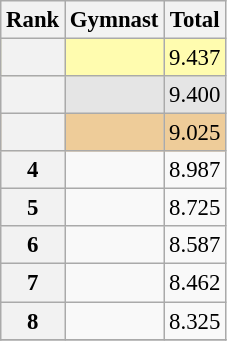<table class="wikitable sortable" style="text-align:center; font-size:95%">
<tr>
<th scope=col>Rank</th>
<th scope=col>Gymnast</th>
<th scope=col>Total</th>
</tr>
<tr bgcolor=fffcaf>
<th scope=row style="text-align:center"></th>
<td align=left></td>
<td>9.437</td>
</tr>
<tr bgcolor=e5e5e5>
<th scope=row style="text-align:center"></th>
<td align=left></td>
<td>9.400</td>
</tr>
<tr bgcolor=eecc99>
<th scope=row style="text-align:center"></th>
<td align=left></td>
<td>9.025</td>
</tr>
<tr>
<th scope=row style="text-align:center">4</th>
<td align=left></td>
<td>8.987</td>
</tr>
<tr>
<th scope=row style="text-align:center">5</th>
<td align=left></td>
<td>8.725</td>
</tr>
<tr>
<th scope=row style="text-align:center">6</th>
<td align=left></td>
<td>8.587</td>
</tr>
<tr>
<th scope=row style="text-align:center">7</th>
<td align=left></td>
<td>8.462</td>
</tr>
<tr>
<th scope=row style="text-align:center">8</th>
<td align=left></td>
<td>8.325</td>
</tr>
<tr>
</tr>
</table>
